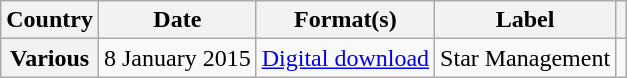<table class="wikitable plainrowheaders">
<tr>
<th scope="col">Country</th>
<th scope="col">Date</th>
<th scope="col">Format(s)</th>
<th scope="col">Label</th>
<th scope="col"></th>
</tr>
<tr>
<th rowspan="2" scope="row">Various</th>
<td>8 January 2015</td>
<td><a href='#'>Digital download</a></td>
<td rowspan="2">Star Management</td>
<td></td>
</tr>
</table>
